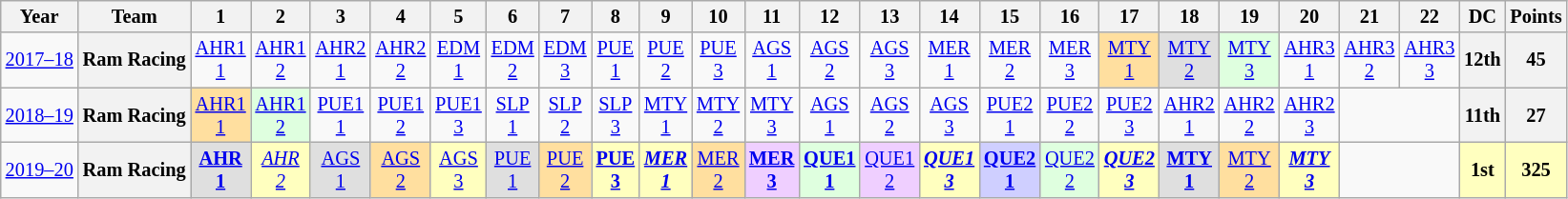<table class="wikitable" style="text-align:center; font-size:85%;">
<tr>
<th>Year</th>
<th>Team</th>
<th>1</th>
<th>2</th>
<th>3</th>
<th>4</th>
<th>5</th>
<th>6</th>
<th>7</th>
<th>8</th>
<th>9</th>
<th>10</th>
<th>11</th>
<th>12</th>
<th>13</th>
<th>14</th>
<th>15</th>
<th>16</th>
<th>17</th>
<th>18</th>
<th>19</th>
<th>20</th>
<th>21</th>
<th>22</th>
<th>DC</th>
<th>Points</th>
</tr>
<tr>
<td nowrap><a href='#'>2017–18</a></td>
<th nowrap>Ram Racing</th>
<td><a href='#'>AHR1<br>1</a></td>
<td><a href='#'>AHR1<br>2</a></td>
<td><a href='#'>AHR2<br>1</a></td>
<td><a href='#'>AHR2<br>2</a></td>
<td><a href='#'>EDM<br>1</a></td>
<td><a href='#'>EDM<br>2</a></td>
<td><a href='#'>EDM<br>3</a></td>
<td><a href='#'>PUE<br>1</a></td>
<td><a href='#'>PUE<br>2</a></td>
<td><a href='#'>PUE<br>3</a></td>
<td><a href='#'>AGS<br>1</a></td>
<td><a href='#'>AGS<br>2</a></td>
<td><a href='#'>AGS<br>3</a></td>
<td><a href='#'>MER<br>1</a></td>
<td><a href='#'>MER<br>2</a></td>
<td><a href='#'>MER<br>3</a></td>
<td style="background:#FFDF9F;"><a href='#'>MTY<br>1</a><br></td>
<td style="background:#DFDFDF;"><a href='#'>MTY<br>2</a><br></td>
<td style="background:#DFFFDF;"><a href='#'>MTY<br>3</a><br></td>
<td><a href='#'>AHR3<br>1</a></td>
<td><a href='#'>AHR3<br>2</a></td>
<td><a href='#'>AHR3<br>3</a></td>
<th>12th</th>
<th>45</th>
</tr>
<tr>
<td nowrap><a href='#'>2018–19</a></td>
<th nowrap>Ram Racing</th>
<td style="background:#FFDF9F;"><a href='#'>AHR1<br>1</a><br></td>
<td style="background:#DFFFDF;"><a href='#'>AHR1<br>2</a><br></td>
<td><a href='#'>PUE1<br>1</a></td>
<td><a href='#'>PUE1<br>2</a></td>
<td><a href='#'>PUE1<br>3</a></td>
<td><a href='#'>SLP<br>1</a></td>
<td><a href='#'>SLP<br>2</a></td>
<td><a href='#'>SLP<br>3</a></td>
<td><a href='#'>MTY<br>1</a></td>
<td><a href='#'>MTY<br>2</a></td>
<td><a href='#'>MTY<br>3</a></td>
<td><a href='#'>AGS<br>1</a></td>
<td><a href='#'>AGS<br>2</a></td>
<td><a href='#'>AGS<br>3</a></td>
<td><a href='#'>PUE2<br>1</a></td>
<td><a href='#'>PUE2<br>2</a></td>
<td><a href='#'>PUE2<br>3</a></td>
<td><a href='#'>AHR2<br>1</a></td>
<td><a href='#'>AHR2<br>2</a></td>
<td><a href='#'>AHR2<br>3</a></td>
<td colspan="2"></td>
<th>11th</th>
<th>27</th>
</tr>
<tr>
<td nowrap><a href='#'>2019–20</a></td>
<th nowrap>Ram Racing</th>
<td style="background:#DFDFDF;"><strong><a href='#'>AHR<br>1</a></strong><br></td>
<td style="background:#FFFFBF;"><em><a href='#'>AHR<br>2</a></em><br></td>
<td style="background:#DFDFDF;"><a href='#'>AGS<br>1</a><br></td>
<td style="background:#FFDF9F;"><a href='#'>AGS<br>2</a><br></td>
<td style="background:#FFFFBF;"><a href='#'>AGS<br>3</a><br></td>
<td style="background:#DFDFDF;"><a href='#'>PUE<br>1</a><br></td>
<td style="background:#FFDF9F;"><a href='#'>PUE<br>2</a><br></td>
<td style="background:#FFFFBF;"><strong><a href='#'>PUE<br>3</a></strong><br></td>
<td style="background:#FFFFBF;"><strong><em><a href='#'>MER<br>1</a></em></strong><br></td>
<td style="background:#FFDF9F;"><a href='#'>MER<br>2</a><br></td>
<td style="background:#EFCFFF;"><strong><a href='#'>MER<br>3</a></strong><br></td>
<td style="background:#DFFFDF;"><strong><a href='#'>QUE1<br>1</a></strong><br></td>
<td style="background:#EFCFFF;"><a href='#'>QUE1<br>2</a><br></td>
<td style="background:#FFFFBF;"><strong><em><a href='#'>QUE1<br>3</a></em></strong><br></td>
<td style="background:#CFCFFF;"><strong><a href='#'>QUE2<br>1</a></strong><br></td>
<td style="background:#DFFFDF;"><a href='#'>QUE2<br>2</a><br></td>
<td style="background:#FFFFBF;"><strong><em><a href='#'>QUE2<br>3</a></em></strong><br></td>
<td style="background:#DFDFDF;"><strong><a href='#'>MTY<br>1</a></strong><br></td>
<td style="background:#FFDF9F;"><a href='#'>MTY<br>2</a><br></td>
<td style="background:#FFFFBF;"><strong><em><a href='#'>MTY<br>3</a></em></strong><br></td>
<td colspan="2"></td>
<th style="background:#FFFFBF;">1st</th>
<th style="background:#FFFFBF;">325</th>
</tr>
</table>
